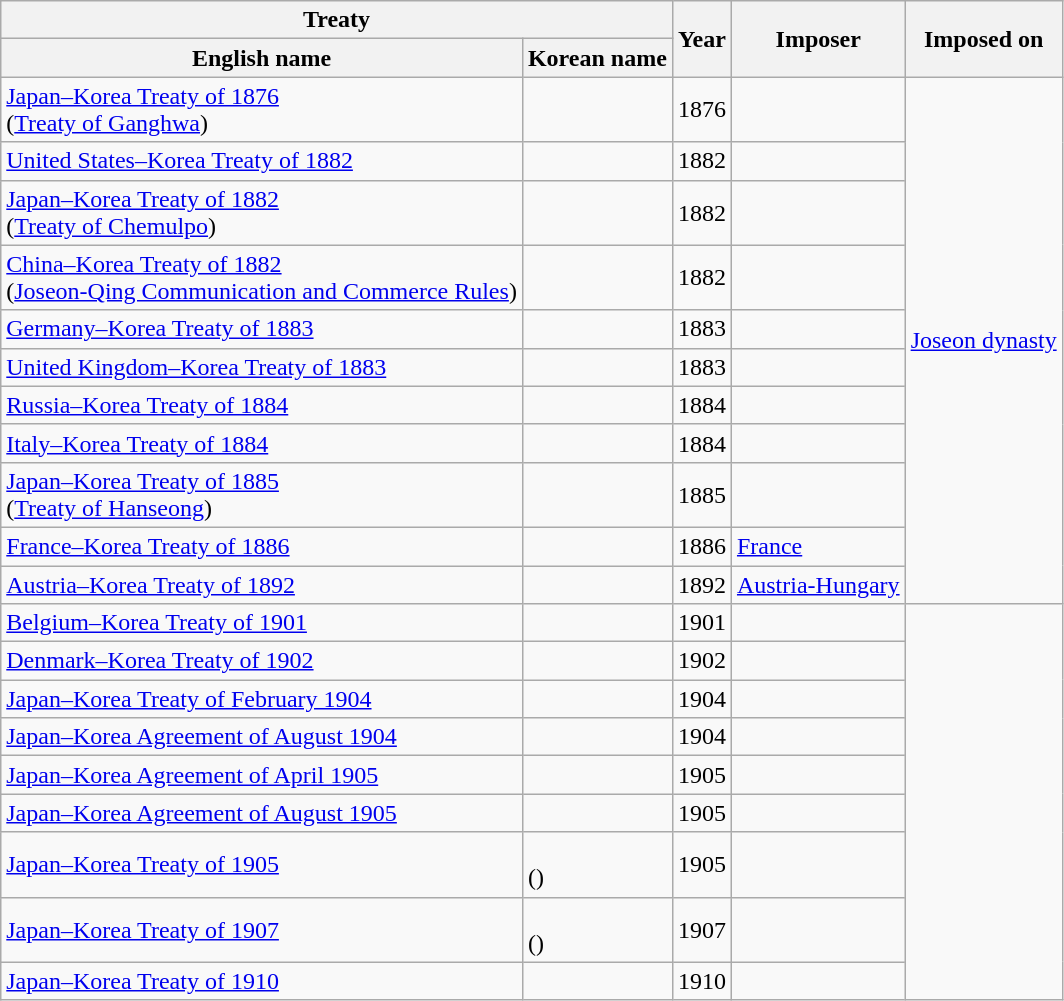<table class="wikitable">
<tr>
<th colspan="2">Treaty</th>
<th rowspan="2">Year</th>
<th rowspan="2">Imposer</th>
<th rowspan="2">Imposed on</th>
</tr>
<tr>
<th>English name</th>
<th>Korean name</th>
</tr>
<tr>
<td><a href='#'>Japan–Korea Treaty of 1876</a><br>(<a href='#'>Treaty of Ganghwa</a>)</td>
<td></td>
<td>1876</td>
<td></td>
<td rowspan="11"> <a href='#'>Joseon dynasty</a></td>
</tr>
<tr>
<td><a href='#'>United States–Korea Treaty of 1882</a></td>
<td></td>
<td>1882</td>
<td></td>
</tr>
<tr>
<td><a href='#'>Japan–Korea Treaty of 1882</a><br>(<a href='#'>Treaty of Chemulpo</a>)</td>
<td></td>
<td>1882</td>
<td></td>
</tr>
<tr>
<td><a href='#'>China–Korea Treaty of 1882</a><br>(<a href='#'>Joseon-Qing Communication and Commerce Rules</a>)</td>
<td></td>
<td>1882</td>
<td></td>
</tr>
<tr>
<td><a href='#'>Germany–Korea Treaty of 1883</a></td>
<td></td>
<td>1883</td>
<td></td>
</tr>
<tr>
<td><a href='#'>United Kingdom–Korea Treaty of 1883</a>    </td>
<td></td>
<td>1883</td>
<td></td>
</tr>
<tr>
<td><a href='#'>Russia–Korea Treaty of 1884</a></td>
<td></td>
<td>1884</td>
<td></td>
</tr>
<tr>
<td><a href='#'>Italy–Korea Treaty of 1884</a></td>
<td></td>
<td>1884</td>
<td></td>
</tr>
<tr>
<td><a href='#'>Japan–Korea Treaty of 1885</a><br>(<a href='#'>Treaty of Hanseong</a>)</td>
<td></td>
<td>1885</td>
<td></td>
</tr>
<tr>
<td><a href='#'>France–Korea Treaty of 1886</a></td>
<td></td>
<td>1886</td>
<td> <a href='#'>France</a></td>
</tr>
<tr>
<td><a href='#'>Austria–Korea Treaty of 1892</a></td>
<td></td>
<td>1892</td>
<td> <a href='#'>Austria-Hungary</a></td>
</tr>
<tr>
<td><a href='#'>Belgium–Korea Treaty of 1901</a></td>
<td></td>
<td>1901</td>
<td></td>
<td rowspan="11"></td>
</tr>
<tr>
<td><a href='#'>Denmark–Korea Treaty of 1902</a></td>
<td></td>
<td>1902</td>
<td></td>
</tr>
<tr>
<td><a href='#'>Japan–Korea Treaty of February 1904</a></td>
<td></td>
<td>1904</td>
<td></td>
</tr>
<tr>
<td><a href='#'>Japan–Korea Agreement of August 1904</a></td>
<td></td>
<td>1904</td>
<td></td>
</tr>
<tr>
<td><a href='#'>Japan–Korea Agreement of April 1905</a></td>
<td></td>
<td>1905</td>
<td></td>
</tr>
<tr>
<td><a href='#'>Japan–Korea Agreement of August 1905</a></td>
<td></td>
<td>1905</td>
<td></td>
</tr>
<tr>
<td><a href='#'>Japan–Korea Treaty of 1905</a><br></td>
<td><br>()</td>
<td>1905</td>
<td></td>
</tr>
<tr>
<td><a href='#'>Japan–Korea Treaty of 1907</a></td>
<td><br>()</td>
<td>1907</td>
<td></td>
</tr>
<tr>
<td><a href='#'>Japan–Korea Treaty of 1910</a></td>
<td></td>
<td>1910</td>
<td></td>
</tr>
</table>
